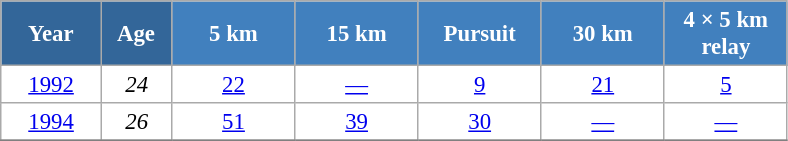<table class="wikitable" style="font-size:95%; text-align:center; border:grey solid 1px; border-collapse:collapse; background:#ffffff;">
<tr>
<th style="background-color:#369; color:white; width:60px;"> Year </th>
<th style="background-color:#369; color:white; width:40px;"> Age </th>
<th style="background-color:#4180be; color:white; width:75px;"> 5 km </th>
<th style="background-color:#4180be; color:white; width:75px;"> 15 km </th>
<th style="background-color:#4180be; color:white; width:75px;"> Pursuit </th>
<th style="background-color:#4180be; color:white; width:75px;"> 30 km </th>
<th style="background-color:#4180be; color:white; width:75px;"> 4 × 5 km <br> relay </th>
</tr>
<tr>
<td><a href='#'>1992</a></td>
<td><em>24</em></td>
<td><a href='#'>22</a></td>
<td><a href='#'>—</a></td>
<td><a href='#'>9</a></td>
<td><a href='#'>21</a></td>
<td><a href='#'>5</a></td>
</tr>
<tr>
<td><a href='#'>1994</a></td>
<td><em>26</em></td>
<td><a href='#'>51</a></td>
<td><a href='#'>39</a></td>
<td><a href='#'>30</a></td>
<td><a href='#'>—</a></td>
<td><a href='#'>—</a></td>
</tr>
<tr>
</tr>
</table>
